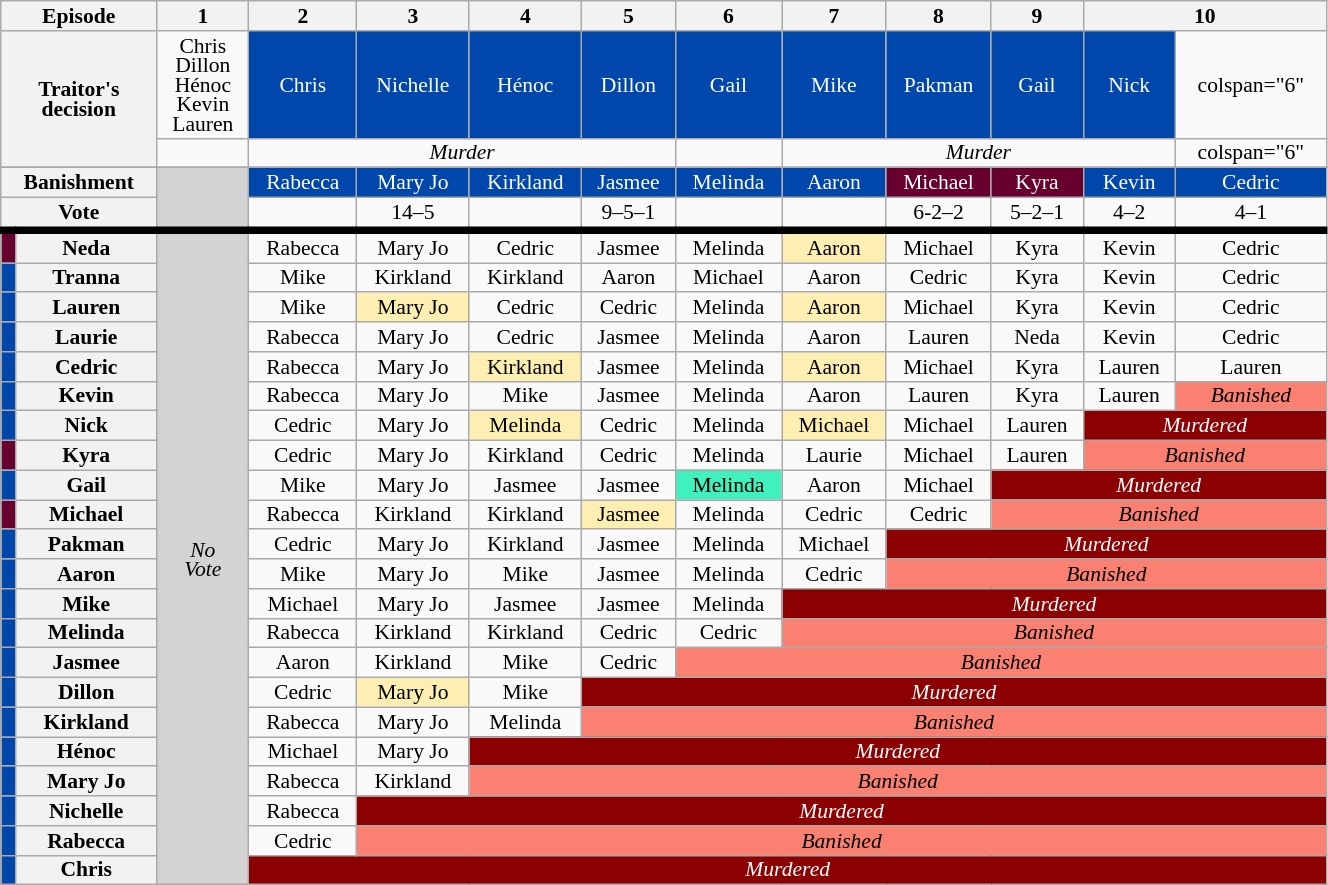<table class="wikitable" style="text-align:center; width:70%; font-size:90%; line-height:13px">
<tr>
<th colspan="2">Episode</th>
<th>1</th>
<th>2</th>
<th>3</th>
<th>4</th>
<th>5</th>
<th>6</th>
<th>7</th>
<th>8</th>
<th>9</th>
<th colspan="7">10</th>
</tr>
<tr>
<th colspan="2" rowspan="2">Traitor's<br>decision</th>
<td>Chris<br>Dillon<br>Hénoc<br>Kevin<br>Lauren</td>
<td bgcolor="#0047AB" style="color:#FFFFFF;">Chris</td>
<td bgcolor="#0047AB" style="color:#FFFFFF;">Nichelle</td>
<td bgcolor="#0047AB" style="color:#FFFFFF;">Hénoc</td>
<td bgcolor="#0047AB" style="color:#FFFFFF;">Dillon</td>
<td bgcolor="#0047AB" style="color:#FFFFFF;">Gail</td>
<td bgcolor="#0047AB" style="color:#FFFFFF;">Mike</td>
<td bgcolor="#0047AB" style="color:#FFFFFF;">Pakman</td>
<td bgcolor="#0047AB" style="color:#FFFFFF;">Gail</td>
<td bgcolor="#0047AB" style="color:#FFFFFF;">Nick</td>
<td>colspan="6" </td>
</tr>
<tr>
<td></td>
<td colspan="4" align="center"><em>Murder</em></td>
<td colspan="1" align=" centre"></td>
<td colspan="4" align="center"><em>Murder</em></td>
<td>colspan="6" </td>
</tr>
<tr>
</tr>
<tr>
<th colspan="2">Banishment</th>
<td rowspan="2" bgcolor="lightgrey"></td>
<td bgcolor="0047AB" style="color:#FFFFFF;">Rabecca</td>
<td bgcolor="0047AB" style="color:#FFFFFF;">Mary Jo</td>
<td bgcolor="0047AB" style="color:#FFFFFF;">Kirkland</td>
<td bgcolor="0047AB" style="color:#FFFFFF;">Jasmee</td>
<td bgcolor="0047AB" style="color:#FFFFFF;">Melinda</td>
<td bgcolor="0047AB" style="color:#FFFFFF;">Aaron</td>
<td bgcolor="#67002f" style="color:#FFFFFF;">Michael</td>
<td bgcolor="#67002f" style="color:#FFFFFF;">Kyra</td>
<td bgcolor="0047AB" style="color:#FFFFFF;">Kevin</td>
<td bgcolor="0047AB" style="color:#FFFFFF;">Cedric</td>
</tr>
<tr>
<th colspan="2">Vote</th>
<td></td>
<td>14–5</td>
<td></td>
<td>9–5–1</td>
<td></td>
<td></td>
<td>6-2–2</td>
<td>5–2–1</td>
<td>4–2</td>
<td>4–1</td>
</tr>
<tr style="border-top:5px solid; height:0px">
<td bgcolor="67002f"></td>
<th>Neda</th>
<td rowspan="22" bgcolor="lightgrey" align="center"><em>No<br>Vote</em></td>
<td>Rabecca</td>
<td>Mary Jo</td>
<td>Cedric</td>
<td>Jasmee</td>
<td>Melinda</td>
<td bgcolor="FDEFB2">Aaron</td>
<td>Michael</td>
<td>Kyra</td>
<td>Kevin</td>
<td>Cedric</td>
</tr>
<tr>
<td bgcolor="0047AB"></td>
<th>Tranna</th>
<td>Mike</td>
<td>Kirkland</td>
<td>Kirkland</td>
<td>Aaron</td>
<td>Michael</td>
<td>Aaron</td>
<td>Cedric</td>
<td>Kyra</td>
<td>Kevin</td>
<td>Cedric</td>
</tr>
<tr>
<td bgcolor="0047AB"></td>
<th>Lauren</th>
<td>Mike</td>
<td bgcolor="FDEFB2">Mary Jo</td>
<td>Cedric</td>
<td>Cedric</td>
<td>Melinda</td>
<td bgcolor="FDEFB2">Aaron</td>
<td>Michael</td>
<td>Kyra</td>
<td>Kevin</td>
<td>Cedric</td>
</tr>
<tr>
<td bgcolor="0047AB"></td>
<th>Laurie</th>
<td>Rabecca</td>
<td>Mary Jo</td>
<td>Cedric</td>
<td>Jasmee</td>
<td>Melinda</td>
<td>Aaron</td>
<td>Lauren</td>
<td>Neda</td>
<td>Kevin</td>
<td>Cedric</td>
</tr>
<tr>
<td bgcolor="0047AB"></td>
<th>Cedric</th>
<td>Rabecca</td>
<td>Mary Jo</td>
<td bgcolor="FDEFB2">Kirkland</td>
<td>Jasmee</td>
<td>Melinda</td>
<td bgcolor="FDEFB2">Aaron</td>
<td>Michael</td>
<td>Kyra</td>
<td>Lauren</td>
<td>Lauren</td>
</tr>
<tr>
<td bgcolor="0047AB"></td>
<th>Kevin</th>
<td>Rabecca</td>
<td>Mary Jo</td>
<td>Mike</td>
<td>Jasmee</td>
<td>Melinda</td>
<td>Aaron</td>
<td>Lauren</td>
<td>Kyra</td>
<td>Lauren</td>
<td colspan="6" align="center" style="background:salmon"><em>Banished</em> <br></td>
</tr>
<tr>
<td bgcolor="0047AB"></td>
<th>Nick</th>
<td>Cedric</td>
<td>Mary Jo</td>
<td bgcolor="FDEFB2">Melinda</td>
<td>Cedric</td>
<td>Melinda</td>
<td bgcolor="FDEFB2">Michael</td>
<td>Michael</td>
<td>Lauren</td>
<td colspan="14" align="center" style="background:darkred; color:white;"><em>Murdered</em><br></td>
</tr>
<tr>
<td bgcolor="67002f"></td>
<th>Kyra</th>
<td>Cedric</td>
<td>Mary Jo</td>
<td>Kirkland</td>
<td>Cedric</td>
<td>Melinda</td>
<td>Laurie</td>
<td>Michael</td>
<td>Lauren</td>
<td colspan="14" align="center" style="background:salmon"><em>Banished</em> <br></td>
</tr>
<tr>
<td bgcolor="0047AB"></td>
<th>Gail</th>
<td>Mike</td>
<td>Mary Jo</td>
<td>Jasmee</td>
<td>Jasmee</td>
<td bgcolor="3EF1BD">Melinda</td>
<td>Aaron</td>
<td>Michael</td>
<td colspan="14" align="center" style="background:darkred; color:white;"><em>Murdered</em><br></td>
</tr>
<tr>
<td bgcolor="67002f"></td>
<th>Michael</th>
<td>Rabecca</td>
<td>Kirkland</td>
<td>Kirkland</td>
<td bgcolor="FDEFB2">Jasmee</td>
<td>Melinda</td>
<td>Cedric</td>
<td>Cedric</td>
<td colspan="14" align="center" style="background:salmon"><em>Banished</em> <br></td>
</tr>
<tr>
<td bgcolor="0047AB"></td>
<th>Pakman</th>
<td>Cedric</td>
<td>Mary Jo</td>
<td>Kirkland</td>
<td>Jasmee</td>
<td>Melinda</td>
<td>Michael</td>
<td colspan="14" align="center" style="background:darkred; color:white;"><em>Murdered</em><br></td>
</tr>
<tr>
<td bgcolor="0047AB"></td>
<th>Aaron</th>
<td>Mike</td>
<td>Mary Jo</td>
<td>Mike</td>
<td>Jasmee</td>
<td>Melinda</td>
<td>Cedric</td>
<td colspan="14" align="center" style="background:salmon"><em>Banished</em> <br></td>
</tr>
<tr>
<td bgcolor="0047AB"></td>
<th>Mike</th>
<td>Michael</td>
<td>Mary Jo</td>
<td>Jasmee</td>
<td>Jasmee</td>
<td>Melinda</td>
<td colspan="14" align="center" style="background:darkred; color:white;"><em>Murdered</em><br></td>
</tr>
<tr>
<td bgcolor="0047AB"></td>
<th>Melinda</th>
<td>Rabecca</td>
<td>Kirkland</td>
<td>Kirkland</td>
<td>Cedric</td>
<td>Cedric</td>
<td colspan="14" align="center" style="background:salmon"><em>Banished</em> <br></td>
</tr>
<tr>
<td bgcolor="0047AB"></td>
<th>Jasmee</th>
<td>Aaron</td>
<td>Kirkland</td>
<td>Mike</td>
<td>Cedric</td>
<td colspan="14" align="center" style="background:salmon"><em>Banished</em><br></td>
</tr>
<tr>
<td bgcolor="0047AB"></td>
<th>Dillon</th>
<td>Cedric</td>
<td bgcolor="FDEFB2">Mary Jo</td>
<td>Mike</td>
<td colspan="14" align="center" style="background:darkred; color:white;"><em>Murdered</em><br></td>
</tr>
<tr>
<td bgcolor="0047AB"></td>
<th>Kirkland</th>
<td>Rabecca</td>
<td>Mary Jo</td>
<td>Melinda</td>
<td colspan="14" align="center" style="background:salmon"><em>Banished</em><br></td>
</tr>
<tr>
<td bgcolor="0047AB"></td>
<th>Hénoc</th>
<td>Michael</td>
<td>Mary Jo</td>
<td colspan="14" align="center" style="background:darkred; color:white;"><em>Murdered</em><br></td>
</tr>
<tr>
<td bgcolor="0047AB"></td>
<th>Mary Jo</th>
<td>Rabecca</td>
<td>Kirkland</td>
<td colspan="14" align="center" style="background:salmon"><em>Banished</em><br></td>
</tr>
<tr>
<td bgcolor="0047AB"></td>
<th>Nichelle</th>
<td>Rabecca</td>
<td colspan="14" align="center" style="background:darkred; color:white;"><em>Murdered</em><br></td>
</tr>
<tr>
<td bgcolor="0047AB"></td>
<th>Rabecca</th>
<td>Cedric</td>
<td colspan="14" align="center" style="background:salmon"><em>Banished</em><br></td>
</tr>
<tr>
<td bgcolor="0047AB"></td>
<th>Chris</th>
<td colspan="15" align="center" style="background:darkred; color:white;"><em>Murdered</em><br></td>
</tr>
</table>
